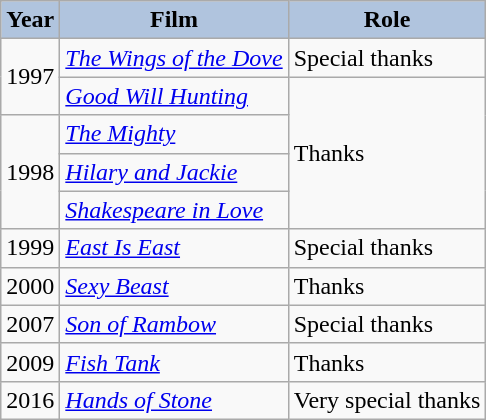<table class="wikitable" style="font-size:100%;">
<tr>
<th style="background:#B0C4DE;">Year</th>
<th style="background:#B0C4DE;">Film</th>
<th style="background:#B0C4DE;">Role</th>
</tr>
<tr>
<td rowspan=2>1997</td>
<td><em><a href='#'>The Wings of the Dove</a></em></td>
<td>Special thanks</td>
</tr>
<tr>
<td><em><a href='#'>Good Will Hunting</a></em></td>
<td rowspan=4>Thanks</td>
</tr>
<tr>
<td rowspan=3>1998</td>
<td><em><a href='#'>The Mighty</a></em></td>
</tr>
<tr>
<td><em><a href='#'>Hilary and Jackie</a></em></td>
</tr>
<tr>
<td><em><a href='#'>Shakespeare in Love</a></em></td>
</tr>
<tr>
<td>1999</td>
<td><em><a href='#'>East Is East</a></em></td>
<td>Special thanks</td>
</tr>
<tr>
<td>2000</td>
<td><em><a href='#'>Sexy Beast</a></em></td>
<td>Thanks</td>
</tr>
<tr>
<td>2007</td>
<td><em><a href='#'>Son of Rambow</a></em></td>
<td>Special thanks</td>
</tr>
<tr>
<td>2009</td>
<td><em><a href='#'>Fish Tank</a></em></td>
<td>Thanks</td>
</tr>
<tr>
<td>2016</td>
<td><em><a href='#'>Hands of Stone</a></em></td>
<td>Very special thanks</td>
</tr>
</table>
